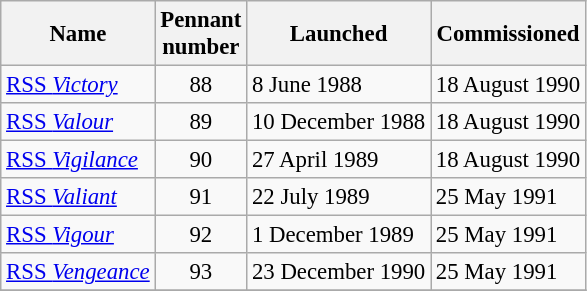<table class="wikitable" style="font-size:95%">
<tr>
<th>Name</th>
<th>Pennant<br>number</th>
<th>Launched</th>
<th>Commissioned</th>
</tr>
<tr>
<td><a href='#'>RSS <em>Victory</em></a></td>
<td align="center">88</td>
<td>8 June 1988</td>
<td>18 August 1990</td>
</tr>
<tr>
<td><a href='#'>RSS <em>Valour</em></a></td>
<td align="center">89</td>
<td>10 December 1988</td>
<td>18 August 1990</td>
</tr>
<tr>
<td><a href='#'>RSS <em>Vigilance</em></a></td>
<td align="center">90</td>
<td>27 April 1989</td>
<td>18 August 1990</td>
</tr>
<tr>
<td><a href='#'>RSS <em>Valiant</em></a></td>
<td align="center">91</td>
<td>22 July 1989</td>
<td>25 May 1991</td>
</tr>
<tr>
<td><a href='#'>RSS <em>Vigour</em></a></td>
<td align="center">92</td>
<td>1 December 1989</td>
<td>25 May 1991</td>
</tr>
<tr>
<td><a href='#'>RSS <em>Vengeance</em></a></td>
<td align="center">93</td>
<td>23 December 1990</td>
<td>25 May 1991</td>
</tr>
<tr>
</tr>
</table>
